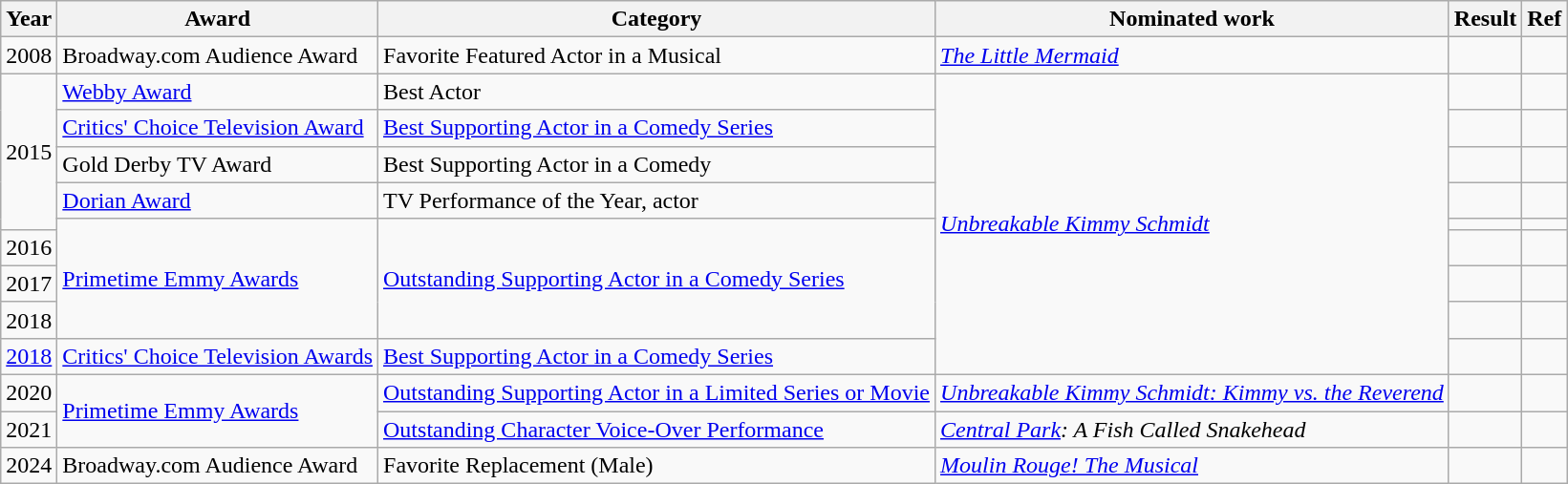<table class="wikitable sortable">
<tr>
<th>Year</th>
<th>Award</th>
<th>Category</th>
<th>Nominated work</th>
<th>Result</th>
<th>Ref</th>
</tr>
<tr>
<td align="center">2008</td>
<td>Broadway.com Audience Award</td>
<td>Favorite Featured Actor in a Musical</td>
<td><em><a href='#'>The Little Mermaid</a></em></td>
<td></td>
<td></td>
</tr>
<tr>
<td rowspan="5">2015</td>
<td><a href='#'>Webby Award</a></td>
<td>Best Actor</td>
<td rowspan="9"><em><a href='#'>Unbreakable Kimmy Schmidt</a></em></td>
<td></td>
<td></td>
</tr>
<tr>
<td><a href='#'>Critics' Choice Television Award</a></td>
<td><a href='#'>Best Supporting Actor in a Comedy Series</a></td>
<td></td>
<td></td>
</tr>
<tr>
<td>Gold Derby TV Award</td>
<td>Best Supporting Actor in a Comedy</td>
<td></td>
<td></td>
</tr>
<tr>
<td><a href='#'>Dorian Award</a></td>
<td>TV Performance of the Year, actor</td>
<td></td>
<td></td>
</tr>
<tr>
<td rowspan="4"><a href='#'>Primetime Emmy Awards</a></td>
<td rowspan="4"><a href='#'>Outstanding Supporting Actor in a Comedy Series</a></td>
<td></td>
<td></td>
</tr>
<tr>
<td align="center">2016</td>
<td></td>
<td align=center></td>
</tr>
<tr>
<td align="center">2017</td>
<td></td>
<td></td>
</tr>
<tr>
<td align="center">2018</td>
<td></td>
<td></td>
</tr>
<tr>
<td align=center><a href='#'>2018</a></td>
<td><a href='#'>Critics' Choice Television Awards</a></td>
<td><a href='#'>Best Supporting Actor in a Comedy Series</a></td>
<td></td>
<td></td>
</tr>
<tr>
<td align="center">2020</td>
<td rowspan="2"><a href='#'>Primetime Emmy Awards</a></td>
<td><a href='#'>Outstanding Supporting Actor in a Limited Series or Movie</a></td>
<td><em><a href='#'>Unbreakable Kimmy Schmidt: Kimmy vs. the Reverend</a></em></td>
<td></td>
<td></td>
</tr>
<tr>
<td align="center">2021</td>
<td><a href='#'>Outstanding Character Voice-Over Performance</a></td>
<td><em><a href='#'>Central Park</a>: A Fish Called Snakehead</em></td>
<td></td>
<td></td>
</tr>
<tr>
<td align="center">2024</td>
<td>Broadway.com Audience Award</td>
<td>Favorite Replacement (Male)</td>
<td><em><a href='#'>Moulin Rouge! The Musical</a></em></td>
<td></td>
<td></td>
</tr>
</table>
